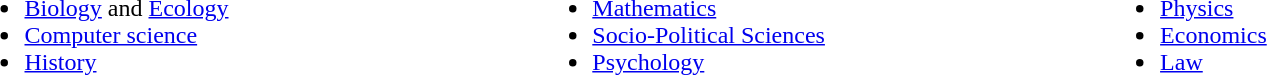<table width="90%">
<tr>
<td valign="top" width="33%"><br><ul><li><a href='#'>Biology</a> and <a href='#'>Ecology</a></li><li><a href='#'>Computer science</a></li><li><a href='#'>History</a></li></ul></td>
<td valign="top" width="33%"><br><ul><li><a href='#'>Mathematics</a></li><li><a href='#'>Socio-Political Sciences</a></li><li><a href='#'>Psychology</a></li></ul></td>
<td valign="top" width="33%"><br><ul><li><a href='#'>Physics</a></li><li><a href='#'>Economics</a></li><li><a href='#'>Law</a></li></ul></td>
</tr>
</table>
